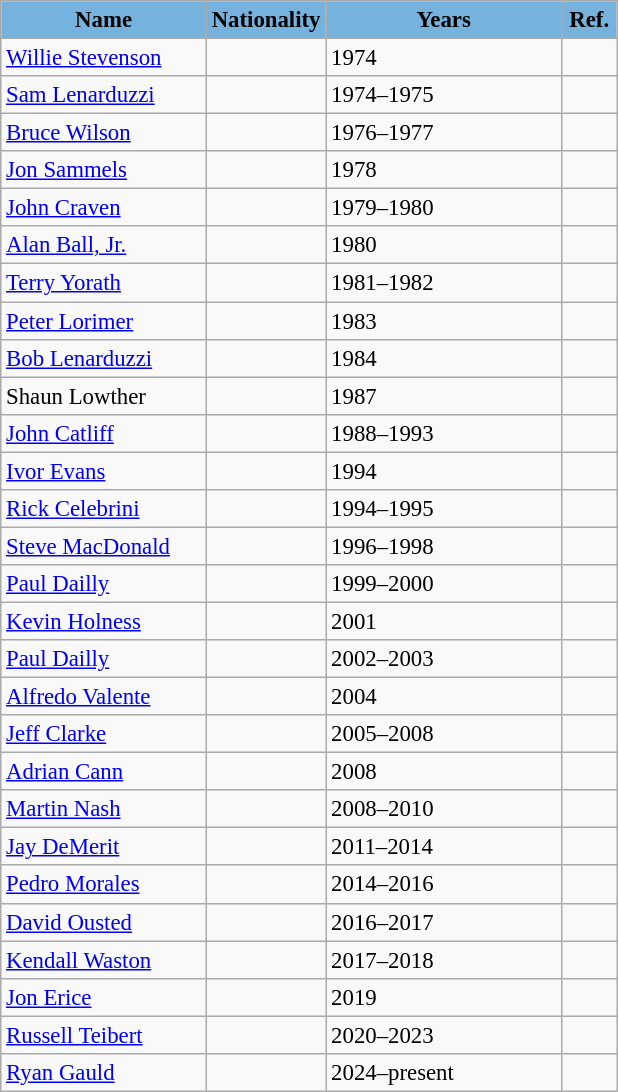<table class="wikitable" style="text-align:left; font-size:95%;">
<tr>
<th style="background:#75b2dd; width:130px;"><span>Name</span></th>
<th style="background:#75b2dd; width:60px;"><span>Nationality</span></th>
<th style="background:#75b2dd; width:150px;"><span>Years</span></th>
<th style="background:#75b2dd; width:30px;"><span>Ref.</span></th>
</tr>
<tr>
<td><a href='#'>Willie Stevenson</a></td>
<td></td>
<td>1974</td>
<td></td>
</tr>
<tr>
<td><a href='#'>Sam Lenarduzzi</a></td>
<td></td>
<td>1974–1975</td>
<td></td>
</tr>
<tr>
<td><a href='#'>Bruce Wilson</a></td>
<td></td>
<td>1976–1977</td>
<td></td>
</tr>
<tr>
<td><a href='#'>Jon Sammels</a></td>
<td></td>
<td>1978</td>
<td></td>
</tr>
<tr>
<td><a href='#'>John Craven</a></td>
<td></td>
<td>1979–1980</td>
<td></td>
</tr>
<tr>
<td><a href='#'>Alan Ball, Jr.</a></td>
<td></td>
<td>1980</td>
<td></td>
</tr>
<tr>
<td><a href='#'>Terry Yorath</a></td>
<td></td>
<td>1981–1982</td>
<td></td>
</tr>
<tr>
<td><a href='#'>Peter Lorimer</a></td>
<td></td>
<td>1983</td>
<td></td>
</tr>
<tr>
<td><a href='#'>Bob Lenarduzzi</a></td>
<td></td>
<td>1984</td>
<td></td>
</tr>
<tr>
<td>Shaun Lowther</td>
<td></td>
<td>1987</td>
<td></td>
</tr>
<tr>
<td><a href='#'>John Catliff</a></td>
<td></td>
<td>1988–1993</td>
<td></td>
</tr>
<tr>
<td><a href='#'>Ivor Evans</a></td>
<td></td>
<td>1994</td>
<td></td>
</tr>
<tr>
<td><a href='#'>Rick Celebrini</a></td>
<td></td>
<td>1994–1995</td>
<td></td>
</tr>
<tr>
<td><a href='#'>Steve MacDonald</a></td>
<td></td>
<td>1996–1998</td>
<td></td>
</tr>
<tr>
<td><a href='#'>Paul Dailly</a></td>
<td></td>
<td>1999–2000</td>
<td></td>
</tr>
<tr>
<td><a href='#'>Kevin Holness</a></td>
<td></td>
<td>2001</td>
<td></td>
</tr>
<tr>
<td><a href='#'>Paul Dailly</a></td>
<td></td>
<td>2002–2003</td>
<td></td>
</tr>
<tr>
<td><a href='#'>Alfredo Valente</a></td>
<td></td>
<td>2004</td>
<td></td>
</tr>
<tr>
<td><a href='#'>Jeff Clarke</a></td>
<td></td>
<td>2005–2008</td>
<td></td>
</tr>
<tr>
<td><a href='#'>Adrian Cann</a></td>
<td></td>
<td>2008</td>
<td></td>
</tr>
<tr>
<td><a href='#'>Martin Nash</a></td>
<td></td>
<td>2008–2010</td>
<td></td>
</tr>
<tr>
<td><a href='#'>Jay DeMerit</a></td>
<td></td>
<td>2011–2014</td>
<td></td>
</tr>
<tr>
<td><a href='#'>Pedro Morales</a></td>
<td></td>
<td>2014–2016</td>
<td></td>
</tr>
<tr>
<td><a href='#'>David Ousted</a></td>
<td></td>
<td>2016–2017</td>
<td></td>
</tr>
<tr>
<td><a href='#'>Kendall Waston</a></td>
<td></td>
<td>2017–2018</td>
<td></td>
</tr>
<tr>
<td><a href='#'>Jon Erice</a></td>
<td></td>
<td>2019</td>
<td></td>
</tr>
<tr>
<td><a href='#'>Russell Teibert</a></td>
<td></td>
<td>2020–2023</td>
<td></td>
</tr>
<tr>
<td><a href='#'>Ryan Gauld</a></td>
<td></td>
<td>2024–present</td>
<td></td>
</tr>
</table>
